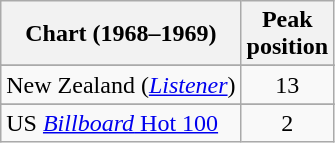<table class="wikitable sortable">
<tr>
<th>Chart (1968–1969)</th>
<th>Peak <br>position</th>
</tr>
<tr>
</tr>
<tr>
</tr>
<tr>
</tr>
<tr>
</tr>
<tr>
</tr>
<tr>
<td>New Zealand (<em><a href='#'>Listener</a></em>)</td>
<td align="center">13</td>
</tr>
<tr>
</tr>
<tr>
<td>US <a href='#'><em>Billboard</em> Hot 100</a></td>
<td align="center">2</td>
</tr>
</table>
